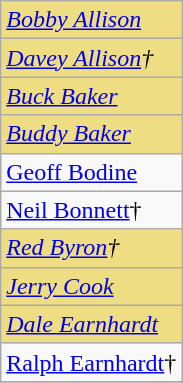<table class="wikitable" style="float:left;">
<tr>
<td style="background:#eedd82"><em><a href='#'>Bobby Allison</a></em></td>
</tr>
<tr>
<td style="background:#eedd82"><em><a href='#'>Davey Allison</a>†</em></td>
</tr>
<tr>
<td style="background:#eedd82"><em><a href='#'>Buck Baker</a></em></td>
</tr>
<tr>
<td style="background:#eedd82"><em><a href='#'>Buddy Baker</a></em></td>
</tr>
<tr>
<td><a href='#'>Geoff Bodine</a></td>
</tr>
<tr>
<td><a href='#'>Neil Bonnett</a>†</td>
</tr>
<tr>
<td style="background:#eedd82"><em><a href='#'>Red Byron</a>†</em></td>
</tr>
<tr>
<td style="background:#eedd82"><em><a href='#'>Jerry Cook</a></em></td>
</tr>
<tr>
<td style="background:#eedd82"><em><a href='#'>Dale Earnhardt</a></em></td>
</tr>
<tr>
<td><a href='#'>Ralph Earnhardt</a>†</td>
</tr>
<tr>
</tr>
</table>
